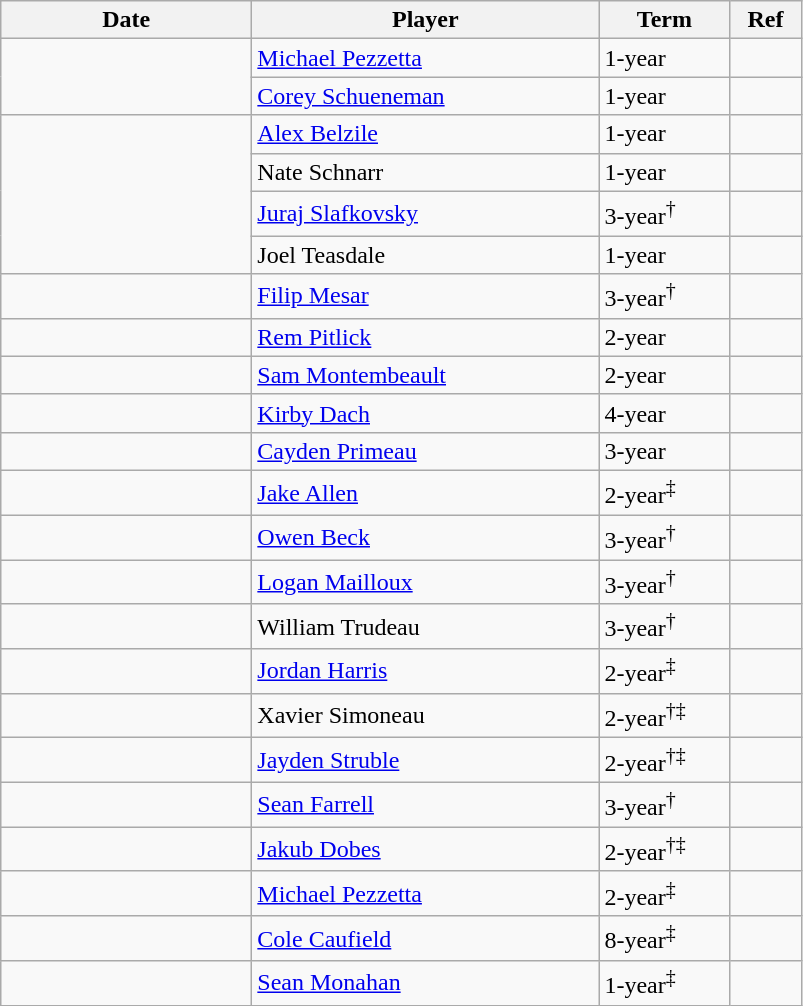<table class="wikitable">
<tr>
<th style="width: 10em;">Date</th>
<th style="width: 14em;">Player</th>
<th style="width: 5em;">Term</th>
<th style="width: 2.5em;">Ref</th>
</tr>
<tr>
<td rowspan=2></td>
<td><a href='#'>Michael Pezzetta</a></td>
<td>1-year</td>
<td></td>
</tr>
<tr>
<td><a href='#'>Corey Schueneman</a></td>
<td>1-year</td>
<td></td>
</tr>
<tr>
<td rowspan=4></td>
<td><a href='#'>Alex Belzile</a></td>
<td>1-year</td>
<td></td>
</tr>
<tr>
<td>Nate Schnarr</td>
<td>1-year</td>
<td></td>
</tr>
<tr>
<td><a href='#'>Juraj Slafkovsky</a></td>
<td>3-year<sup>†</sup></td>
<td></td>
</tr>
<tr>
<td>Joel Teasdale</td>
<td>1-year</td>
<td></td>
</tr>
<tr>
<td></td>
<td><a href='#'>Filip Mesar</a></td>
<td>3-year<sup>†</sup></td>
<td></td>
</tr>
<tr>
<td></td>
<td><a href='#'>Rem Pitlick</a></td>
<td>2-year</td>
<td></td>
</tr>
<tr>
<td></td>
<td><a href='#'>Sam Montembeault</a></td>
<td>2-year</td>
<td></td>
</tr>
<tr>
<td></td>
<td><a href='#'>Kirby Dach</a></td>
<td>4-year</td>
<td></td>
</tr>
<tr>
<td></td>
<td><a href='#'>Cayden Primeau</a></td>
<td>3-year</td>
<td></td>
</tr>
<tr>
<td></td>
<td><a href='#'>Jake Allen</a></td>
<td>2-year<sup>‡</sup></td>
<td></td>
</tr>
<tr>
<td></td>
<td><a href='#'>Owen Beck</a></td>
<td>3-year<sup>†</sup></td>
<td></td>
</tr>
<tr>
<td></td>
<td><a href='#'>Logan Mailloux</a></td>
<td>3-year<sup>†</sup></td>
<td></td>
</tr>
<tr>
<td></td>
<td>William Trudeau</td>
<td>3-year<sup>†</sup></td>
<td></td>
</tr>
<tr>
<td></td>
<td><a href='#'>Jordan Harris</a></td>
<td>2-year<sup>‡</sup></td>
<td></td>
</tr>
<tr>
<td></td>
<td>Xavier Simoneau</td>
<td>2-year<sup>†‡</sup></td>
<td></td>
</tr>
<tr>
<td></td>
<td><a href='#'>Jayden Struble</a></td>
<td>2-year<sup>†‡</sup></td>
<td></td>
</tr>
<tr>
<td></td>
<td><a href='#'>Sean Farrell</a></td>
<td>3-year<sup>†</sup></td>
<td></td>
</tr>
<tr>
<td></td>
<td><a href='#'>Jakub Dobes</a></td>
<td>2-year<sup>†‡</sup></td>
<td></td>
</tr>
<tr>
<td></td>
<td><a href='#'>Michael Pezzetta</a></td>
<td>2-year<sup>‡</sup></td>
<td></td>
</tr>
<tr>
<td></td>
<td><a href='#'>Cole Caufield</a></td>
<td>8-year<sup>‡</sup></td>
<td></td>
</tr>
<tr>
<td></td>
<td><a href='#'>Sean Monahan</a></td>
<td>1-year<sup>‡</sup></td>
<td></td>
</tr>
</table>
